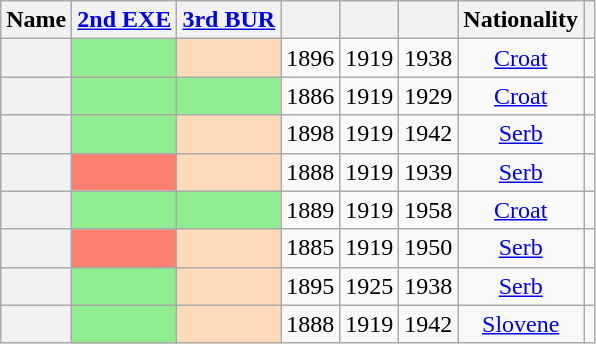<table class="wikitable sortable" style=text-align:center>
<tr>
<th scope="col">Name</th>
<th scope="col"><a href='#'>2nd EXE</a></th>
<th scope="col"><a href='#'>3rd BUR</a></th>
<th scope="col"></th>
<th scope="col"></th>
<th scope="col"></th>
<th scope="col">Nationality</th>
<th scope="col" class="unsortable"></th>
</tr>
<tr>
<th align="center" scope="row" style="font-weight:normal;"></th>
<td bgcolor = LightGreen></td>
<td bgcolor = PeachPuff></td>
<td>1896</td>
<td>1919</td>
<td>1938</td>
<td><a href='#'>Croat</a></td>
<td></td>
</tr>
<tr>
<th align="center" scope="row" style="font-weight:normal;"></th>
<td bgcolor = LightGreen></td>
<td bgcolor = LightGreen></td>
<td>1886</td>
<td>1919</td>
<td>1929</td>
<td><a href='#'>Croat</a></td>
<td></td>
</tr>
<tr>
<th align="center" scope="row" style="font-weight:normal;"></th>
<td bgcolor = LightGreen></td>
<td bgcolor = PeachPuff></td>
<td>1898</td>
<td>1919</td>
<td>1942</td>
<td><a href='#'>Serb</a></td>
<td></td>
</tr>
<tr>
<th align="center" scope="row" style="font-weight:normal;"></th>
<td bgcolor = Salmon></td>
<td bgcolor = PeachPuff></td>
<td>1888</td>
<td>1919</td>
<td>1939</td>
<td><a href='#'>Serb</a></td>
<td></td>
</tr>
<tr>
<th align="center" scope="row" style="font-weight:normal;"></th>
<td bgcolor = LightGreen></td>
<td bgcolor = LightGreen></td>
<td>1889</td>
<td>1919</td>
<td>1958</td>
<td><a href='#'>Croat</a></td>
<td></td>
</tr>
<tr>
<th align="center" scope="row" style="font-weight:normal;"></th>
<td bgcolor = Salmon></td>
<td bgcolor = PeachPuff></td>
<td>1885</td>
<td>1919</td>
<td>1950</td>
<td><a href='#'>Serb</a></td>
<td></td>
</tr>
<tr>
<th align="center" scope="row" style="font-weight:normal;"></th>
<td bgcolor = LightGreen></td>
<td bgcolor = PeachPuff></td>
<td>1895</td>
<td>1925</td>
<td>1938</td>
<td><a href='#'>Serb</a></td>
<td></td>
</tr>
<tr>
<th align="center" scope="row" style="font-weight:normal;"></th>
<td bgcolor = LightGreen></td>
<td bgcolor = PeachPuff></td>
<td>1888</td>
<td>1919</td>
<td>1942</td>
<td><a href='#'>Slovene</a></td>
<td></td>
</tr>
</table>
